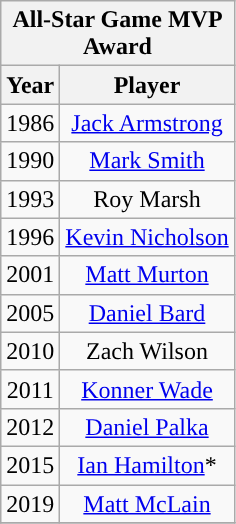<table class="wikitable" style="display: inline-table; margin-right: 20px; text-align:center">
<tr>
<th scope="col" colspan="2" style="width: 145px;">All-Star Game MVP Award</th>
</tr>
<tr>
<th scope="col">Year</th>
<th scope="col">Player</th>
</tr>
<tr>
<td>1986</td>
<td><a href='#'>Jack Armstrong</a></td>
</tr>
<tr>
<td>1990</td>
<td><a href='#'>Mark Smith</a></td>
</tr>
<tr>
<td>1993</td>
<td>Roy Marsh</td>
</tr>
<tr>
<td>1996</td>
<td><a href='#'>Kevin Nicholson</a></td>
</tr>
<tr>
<td>2001</td>
<td><a href='#'>Matt Murton</a></td>
</tr>
<tr>
<td>2005</td>
<td><a href='#'>Daniel Bard</a></td>
</tr>
<tr>
<td>2010</td>
<td>Zach Wilson</td>
</tr>
<tr>
<td>2011</td>
<td><a href='#'>Konner Wade</a></td>
</tr>
<tr>
<td>2012</td>
<td><a href='#'>Daniel Palka</a></td>
</tr>
<tr>
<td>2015</td>
<td><a href='#'>Ian Hamilton</a>*</td>
</tr>
<tr>
<td>2019</td>
<td><a href='#'>Matt McLain</a></td>
</tr>
<tr>
</tr>
</table>
